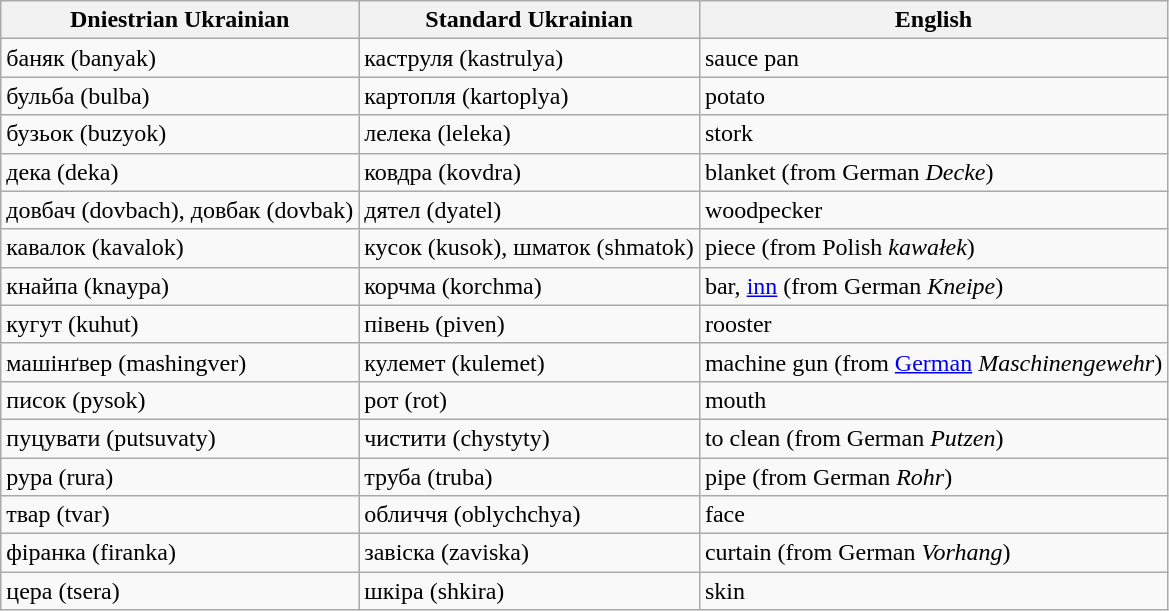<table class="wikitable">
<tr>
<th>Dniestrian Ukrainian</th>
<th>Standard Ukrainian</th>
<th>English</th>
</tr>
<tr>
<td>баняк (banyak)</td>
<td>каструля (kastrulya)</td>
<td>sauce pan</td>
</tr>
<tr>
<td>бульба (bulba)</td>
<td>картопля (kartoplya)</td>
<td>potato</td>
</tr>
<tr>
<td>бузьок (buzyok)</td>
<td>лелека (leleka)</td>
<td>stork</td>
</tr>
<tr>
<td>дека (deka)</td>
<td>ковдра (kovdra)</td>
<td>blanket (from German <em>Decke</em>)</td>
</tr>
<tr>
<td>довбач (dovbach), довбак (dovbak)</td>
<td>дятел (dyatel)</td>
<td>woodpecker</td>
</tr>
<tr>
<td>кавалок (kavalok)</td>
<td>кусок (kusok), шматок (shmatok)</td>
<td>piece (from Polish <em>kawałek</em>)</td>
</tr>
<tr>
<td>кнайпа (knaypa)</td>
<td>корчма (korchma)</td>
<td>bar, <a href='#'>inn</a> (from German <em>Kneipe</em>)</td>
</tr>
<tr>
<td>кугут (kuhut)</td>
<td>півень (piven)</td>
<td>rooster</td>
</tr>
<tr>
<td>машінґвер (mashingver)</td>
<td>кулемет (kulemet)</td>
<td>machine gun (from <a href='#'>German</a> <em>Maschinengewehr</em>)</td>
</tr>
<tr>
<td>писок (pysok)</td>
<td>рот (rot)</td>
<td>mouth</td>
</tr>
<tr>
<td>пуцувати (putsuvaty)</td>
<td>чистити (chystyty)</td>
<td>to clean (from German <em>Putzen</em>)</td>
</tr>
<tr>
<td>рура (rura)</td>
<td>труба (truba)</td>
<td>pipe (from German <em>Rohr</em>)</td>
</tr>
<tr>
<td>твар (tvar)</td>
<td>обличчя (oblychchya)</td>
<td>face</td>
</tr>
<tr>
<td>фіранка (firanka)</td>
<td>завіска (zaviska)</td>
<td>curtain (from German <em>Vorhang</em>)</td>
</tr>
<tr>
<td>цера (tsera)</td>
<td>шкіра (shkira)</td>
<td>skin</td>
</tr>
</table>
